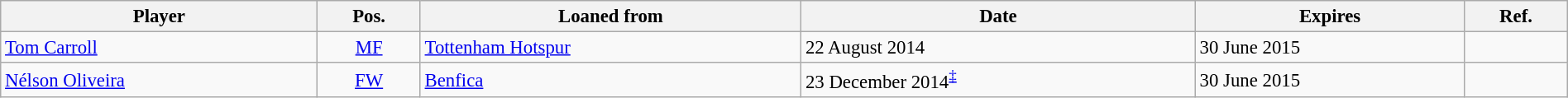<table class="wikitable" style="width:100%; text-align:center; font-size:95%; text-align:left;">
<tr>
<th>Player</th>
<th>Pos.</th>
<th>Loaned from</th>
<th>Date</th>
<th>Expires</th>
<th>Ref.</th>
</tr>
<tr>
<td> <a href='#'>Tom Carroll</a></td>
<td style="text-align:center;"><a href='#'>MF</a></td>
<td> <a href='#'>Tottenham Hotspur</a></td>
<td>22 August 2014</td>
<td>30 June 2015</td>
<td></td>
</tr>
<tr>
<td> <a href='#'>Nélson Oliveira</a></td>
<td style="text-align:center;"><a href='#'>FW</a></td>
<td> <a href='#'>Benfica</a></td>
<td>23 December 2014<sup><a href='#'>‡</a></sup></td>
<td>30 June 2015</td>
<td></td>
</tr>
</table>
